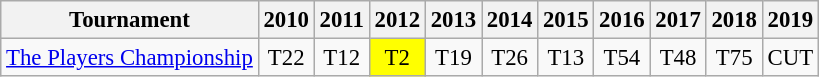<table class="wikitable" style="font-size:95%;text-align:center;">
<tr>
<th>Tournament</th>
<th>2010</th>
<th>2011</th>
<th>2012</th>
<th>2013</th>
<th>2014</th>
<th>2015</th>
<th>2016</th>
<th>2017</th>
<th>2018</th>
<th>2019</th>
</tr>
<tr>
<td align=left><a href='#'>The Players Championship</a></td>
<td>T22</td>
<td>T12</td>
<td style="background:yellow;">T2</td>
<td>T19</td>
<td>T26</td>
<td>T13</td>
<td>T54</td>
<td>T48</td>
<td>T75</td>
<td>CUT</td>
</tr>
</table>
